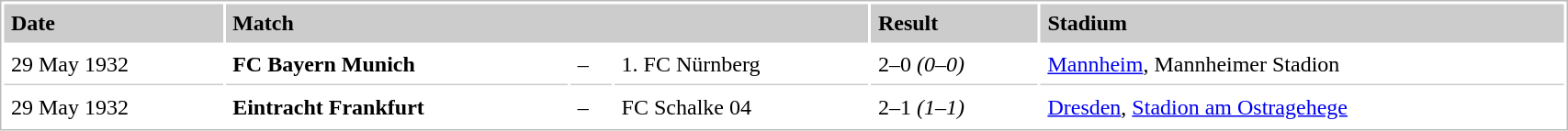<table style="border:1px solid #bbb;background:#fff;" cellpadding="5" cellspacing="2" width="90%">
<tr style="background:#ccc;font-weight:bold">
<td>Date</td>
<td colspan="3">Match</td>
<td>Result</td>
<td>Stadium</td>
</tr>
<tr>
<td style="border-bottom:1px solid #ccc">29 May 1932</td>
<td style="border-bottom:1px solid #ccc"><strong>FC Bayern Munich</strong></td>
<td style="border-bottom:1px solid #ccc">–</td>
<td style="border-bottom:1px solid #ccc">1. FC Nürnberg</td>
<td style="border-bottom:1px solid #ccc">2–0 <em>(0–0)</em></td>
<td style="border-bottom:1px solid #ccc"><a href='#'>Mannheim</a>, Mannheimer Stadion</td>
</tr>
<tr>
<td>29 May 1932</td>
<td><strong>Eintracht Frankfurt</strong></td>
<td>–</td>
<td>FC Schalke 04</td>
<td>2–1 <em>(1–1)</em></td>
<td><a href='#'>Dresden</a>, <a href='#'>Stadion am Ostragehege</a></td>
</tr>
</table>
